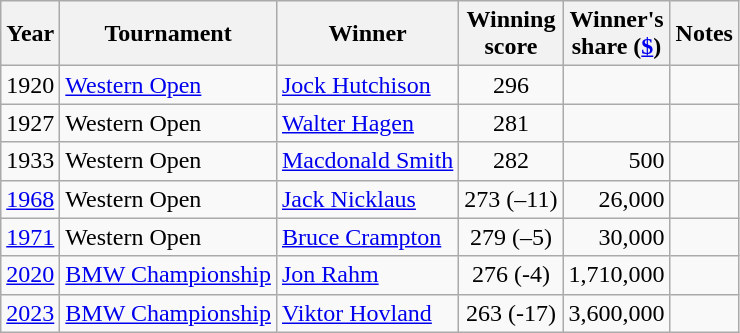<table class="wikitable">
<tr>
<th>Year</th>
<th>Tournament</th>
<th>Winner</th>
<th>Winning<br>score</th>
<th>Winner's<br>share (<a href='#'>$</a>)</th>
<th>Notes</th>
</tr>
<tr>
<td align=center>1920</td>
<td><a href='#'>Western Open</a></td>
<td>  <a href='#'>Jock Hutchison</a></td>
<td align=center>296</td>
<td></td>
<td align=center></td>
</tr>
<tr>
<td align=center>1927</td>
<td>Western Open</td>
<td> <a href='#'>Walter Hagen</a></td>
<td align=center>281</td>
<td align=right></td>
<td align=center></td>
</tr>
<tr>
<td align=center>1933</td>
<td>Western Open</td>
<td> <a href='#'>Macdonald Smith</a></td>
<td align=center>282</td>
<td align=right>500</td>
<td align=center></td>
</tr>
<tr>
<td align=center><a href='#'>1968</a></td>
<td>Western Open</td>
<td> <a href='#'>Jack Nicklaus</a></td>
<td align=center>273 (–11)</td>
<td align=right>26,000</td>
<td align=center></td>
</tr>
<tr>
<td align=center><a href='#'>1971</a></td>
<td>Western Open</td>
<td> <a href='#'>Bruce Crampton</a></td>
<td align=center>279 (–5)</td>
<td align=right>30,000</td>
<td align=center></td>
</tr>
<tr>
<td align=center><a href='#'>2020</a></td>
<td><a href='#'>BMW Championship</a></td>
<td> <a href='#'>Jon Rahm</a></td>
<td align=center>276 (-4)</td>
<td>1,710,000</td>
<td align=center></td>
</tr>
<tr>
<td align=center><a href='#'>2023</a></td>
<td><a href='#'>BMW Championship</a></td>
<td> <a href='#'>Viktor Hovland</a></td>
<td align=center>263 (-17)</td>
<td>3,600,000</td>
<td align=center></td>
</tr>
</table>
